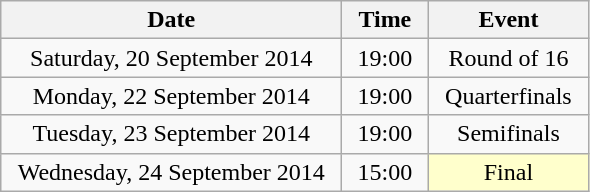<table class = "wikitable" style="text-align:center;">
<tr>
<th width=220>Date</th>
<th width=50>Time</th>
<th width=100>Event</th>
</tr>
<tr>
<td>Saturday, 20 September 2014</td>
<td>19:00</td>
<td>Round of 16</td>
</tr>
<tr>
<td>Monday, 22 September 2014</td>
<td>19:00</td>
<td>Quarterfinals</td>
</tr>
<tr>
<td>Tuesday, 23 September 2014</td>
<td>19:00</td>
<td>Semifinals</td>
</tr>
<tr>
<td>Wednesday, 24 September 2014</td>
<td>15:00</td>
<td bgcolor=ffffcc>Final</td>
</tr>
</table>
